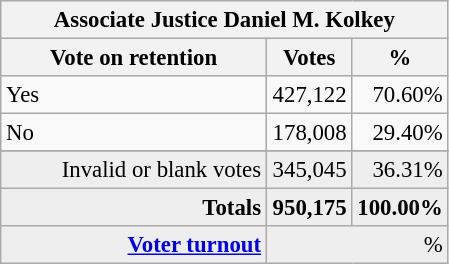<table class="wikitable" style="font-size: 95%;">
<tr style="background-color:#E9E9E9">
<th colspan=7>Associate Justice Daniel M. Kolkey</th>
</tr>
<tr style="background-color:#E9E9E9">
<th style="width: 170px">Vote on retention</th>
<th style="width: 50px">Votes</th>
<th style="width: 40px">%</th>
</tr>
<tr>
<td>Yes</td>
<td align="right">427,122</td>
<td align="right">70.60%</td>
</tr>
<tr>
<td>No</td>
<td align="right">178,008</td>
<td align="right">29.40%</td>
</tr>
<tr style="background-color:#F6F6F6">
</tr>
<tr bgcolor="#EEEEEE">
<td align="right">Invalid or blank votes</td>
<td align="right">345,045</td>
<td align="right">36.31%</td>
</tr>
<tr bgcolor="#EEEEEE">
<td align="right"><strong>Totals</strong></td>
<td align="right"><strong>950,175</strong></td>
<td align="right"><strong>100.00%</strong></td>
</tr>
<tr bgcolor="#EEEEEE">
<td align="right"><strong><a href='#'>Voter turnout</a></strong></td>
<td colspan="2" align="right">%</td>
</tr>
</table>
